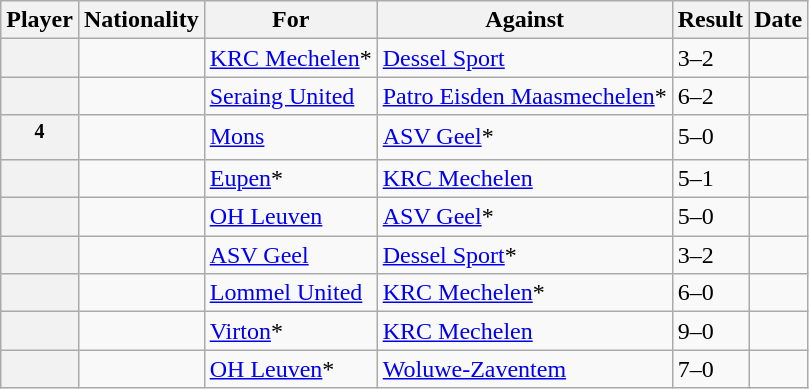<table class="wikitable sortable plainrowheaders">
<tr>
<th scope="col">Player</th>
<th scope="col">Nationality</th>
<th scope="col">For</th>
<th scope="col">Against</th>
<th scope="col" align="center">Result</th>
<th scope="col">Date</th>
</tr>
<tr>
<th scope="row"></th>
<td></td>
<td><a href='#'>KRC Mechelen</a>*</td>
<td><a href='#'>Dessel Sport</a></td>
<td>3–2</td>
<td></td>
</tr>
<tr>
<th scope="row"></th>
<td></td>
<td><a href='#'>Seraing United</a></td>
<td><a href='#'>Patro Eisden Maasmechelen</a>*</td>
<td>6–2</td>
<td></td>
</tr>
<tr>
<th scope="row"><sup>4</sup></th>
<td></td>
<td><a href='#'>Mons</a></td>
<td><a href='#'>ASV Geel</a>*</td>
<td>5–0</td>
<td></td>
</tr>
<tr>
<th scope="row"></th>
<td></td>
<td><a href='#'>Eupen</a>*</td>
<td><a href='#'>KRC Mechelen</a></td>
<td>5–1</td>
<td></td>
</tr>
<tr>
<th scope="row"></th>
<td></td>
<td><a href='#'>OH Leuven</a></td>
<td><a href='#'>ASV Geel</a>*</td>
<td>5–0</td>
<td></td>
</tr>
<tr>
<th scope="row"></th>
<td></td>
<td><a href='#'>ASV Geel</a></td>
<td><a href='#'>Dessel Sport</a>*</td>
<td>3–2</td>
<td></td>
</tr>
<tr>
<th scope="row"></th>
<td></td>
<td><a href='#'>Lommel United</a></td>
<td><a href='#'>KRC Mechelen</a>*</td>
<td>6–0</td>
<td></td>
</tr>
<tr>
<th scope="row"></th>
<td></td>
<td><a href='#'>Virton</a>*</td>
<td><a href='#'>KRC Mechelen</a></td>
<td>9–0</td>
<td></td>
</tr>
<tr>
<th scope="row"></th>
<td></td>
<td><a href='#'>OH Leuven</a>*</td>
<td><a href='#'>Woluwe-Zaventem</a></td>
<td>7–0</td>
<td></td>
</tr>
</table>
